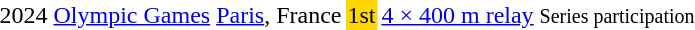<table>
<tr>
<td>2024</td>
<td><a href='#'>Olympic Games</a></td>
<td><a href='#'>Paris</a>, France</td>
<td bgcolor=gold>1st</td>
<td><a href='#'>4 × 400 m relay</a></td>
<td><small>Series participation</small></td>
<td><strong></strong></td>
</tr>
</table>
